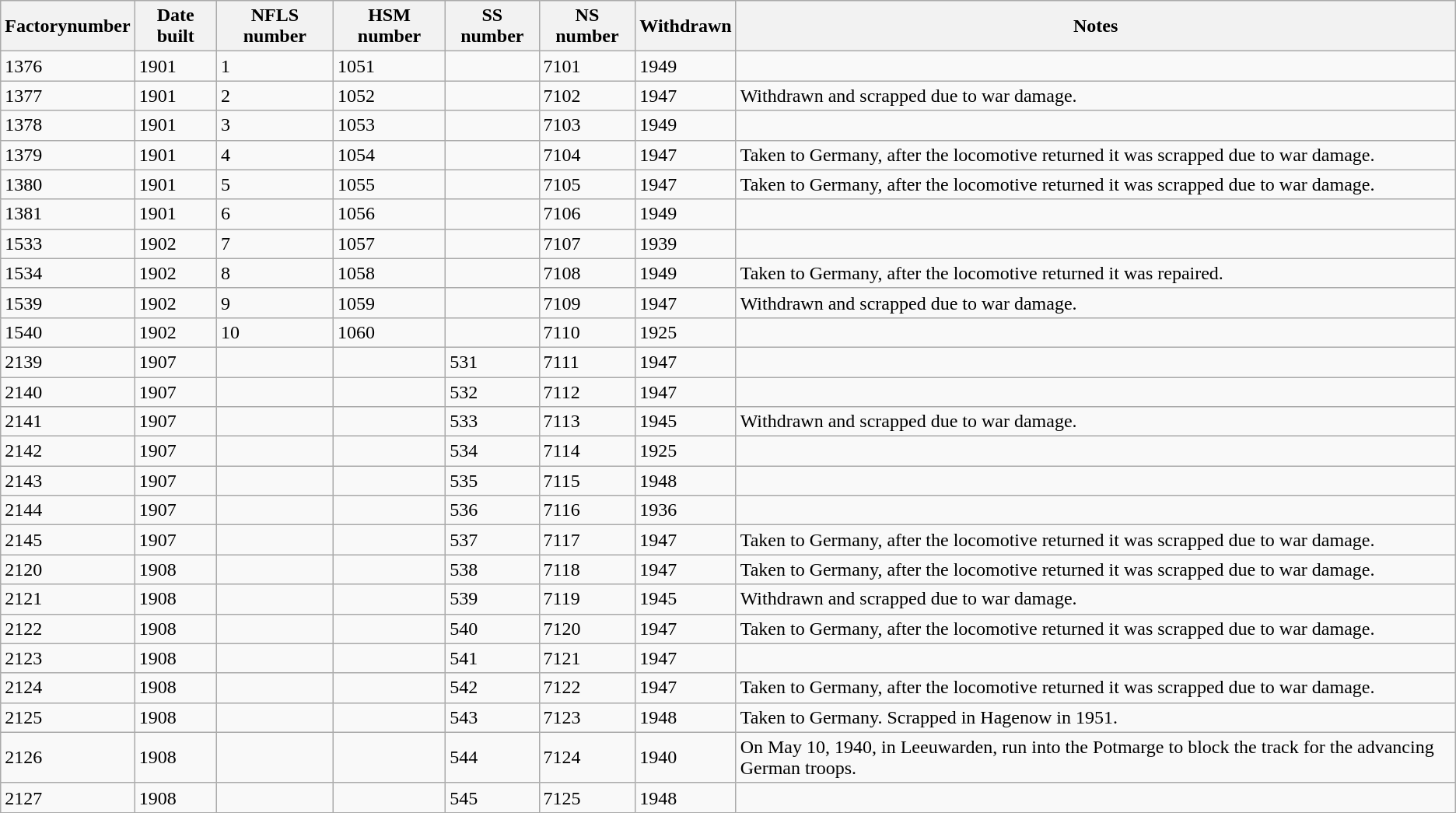<table class="wikitable" style="float">
<tr>
<th>Factorynumber</th>
<th>Date built</th>
<th>NFLS number</th>
<th>HSM number</th>
<th>SS number</th>
<th>NS number</th>
<th>Withdrawn</th>
<th>Notes</th>
</tr>
<tr>
<td>1376</td>
<td>1901</td>
<td>1</td>
<td>1051</td>
<td></td>
<td>7101</td>
<td>1949</td>
<td></td>
</tr>
<tr>
<td>1377</td>
<td>1901</td>
<td>2</td>
<td>1052</td>
<td></td>
<td>7102</td>
<td>1947</td>
<td>Withdrawn and scrapped due to war damage.</td>
</tr>
<tr>
<td>1378</td>
<td>1901</td>
<td>3</td>
<td>1053</td>
<td></td>
<td>7103</td>
<td>1949</td>
<td></td>
</tr>
<tr>
<td>1379</td>
<td>1901</td>
<td>4</td>
<td>1054</td>
<td></td>
<td>7104</td>
<td>1947</td>
<td>Taken to Germany, after the locomotive returned it was scrapped due to war damage.</td>
</tr>
<tr>
<td>1380</td>
<td>1901</td>
<td>5</td>
<td>1055</td>
<td></td>
<td>7105</td>
<td>1947</td>
<td>Taken to Germany, after the locomotive returned it was scrapped due to war damage.</td>
</tr>
<tr>
<td>1381</td>
<td>1901</td>
<td>6</td>
<td>1056</td>
<td></td>
<td>7106</td>
<td>1949</td>
<td></td>
</tr>
<tr>
<td>1533</td>
<td>1902</td>
<td>7</td>
<td>1057</td>
<td></td>
<td>7107</td>
<td>1939</td>
<td></td>
</tr>
<tr>
<td>1534</td>
<td>1902</td>
<td>8</td>
<td>1058</td>
<td></td>
<td>7108</td>
<td>1949</td>
<td>Taken to Germany, after the locomotive returned it was repaired.</td>
</tr>
<tr>
<td>1539</td>
<td>1902</td>
<td>9</td>
<td>1059</td>
<td></td>
<td>7109</td>
<td>1947</td>
<td>Withdrawn and scrapped due to war damage.</td>
</tr>
<tr>
<td>1540</td>
<td>1902</td>
<td>10</td>
<td>1060</td>
<td></td>
<td>7110</td>
<td>1925</td>
<td></td>
</tr>
<tr>
<td>2139</td>
<td>1907</td>
<td></td>
<td></td>
<td>531</td>
<td>7111</td>
<td>1947</td>
<td></td>
</tr>
<tr>
<td>2140</td>
<td>1907</td>
<td></td>
<td></td>
<td>532</td>
<td>7112</td>
<td>1947</td>
<td></td>
</tr>
<tr>
<td>2141</td>
<td>1907</td>
<td></td>
<td></td>
<td>533</td>
<td>7113</td>
<td>1945</td>
<td>Withdrawn and scrapped due to war damage.</td>
</tr>
<tr>
<td>2142</td>
<td>1907</td>
<td></td>
<td></td>
<td>534</td>
<td>7114</td>
<td>1925</td>
<td></td>
</tr>
<tr>
<td>2143</td>
<td>1907</td>
<td></td>
<td></td>
<td>535</td>
<td>7115</td>
<td>1948</td>
<td></td>
</tr>
<tr>
<td>2144</td>
<td>1907</td>
<td></td>
<td></td>
<td>536</td>
<td>7116</td>
<td>1936</td>
<td></td>
</tr>
<tr>
<td>2145</td>
<td>1907</td>
<td></td>
<td></td>
<td>537</td>
<td>7117</td>
<td>1947</td>
<td>Taken to Germany, after the locomotive returned it was scrapped due to war damage.</td>
</tr>
<tr>
<td>2120</td>
<td>1908</td>
<td></td>
<td></td>
<td>538</td>
<td>7118</td>
<td>1947</td>
<td>Taken to Germany, after the locomotive returned it was scrapped due to war damage.</td>
</tr>
<tr>
<td>2121</td>
<td>1908</td>
<td></td>
<td></td>
<td>539</td>
<td>7119</td>
<td>1945</td>
<td>Withdrawn and scrapped due to war damage.</td>
</tr>
<tr>
<td>2122</td>
<td>1908</td>
<td></td>
<td></td>
<td>540</td>
<td>7120</td>
<td>1947</td>
<td>Taken to Germany, after the locomotive returned it was scrapped due to war damage.</td>
</tr>
<tr>
<td>2123</td>
<td>1908</td>
<td></td>
<td></td>
<td>541</td>
<td>7121</td>
<td>1947</td>
<td></td>
</tr>
<tr>
<td>2124</td>
<td>1908</td>
<td></td>
<td></td>
<td>542</td>
<td>7122</td>
<td>1947</td>
<td>Taken to Germany, after the locomotive returned it was scrapped due to war damage.</td>
</tr>
<tr>
<td>2125</td>
<td>1908</td>
<td></td>
<td></td>
<td>543</td>
<td>7123</td>
<td>1948</td>
<td>Taken to Germany. Scrapped in Hagenow in 1951.</td>
</tr>
<tr>
<td>2126</td>
<td>1908</td>
<td></td>
<td></td>
<td>544</td>
<td>7124</td>
<td>1940</td>
<td>On May 10, 1940, in Leeuwarden, run into the Potmarge to block the track for the advancing German troops.</td>
</tr>
<tr>
<td>2127</td>
<td>1908</td>
<td></td>
<td></td>
<td>545</td>
<td>7125</td>
<td>1948</td>
<td></td>
</tr>
</table>
